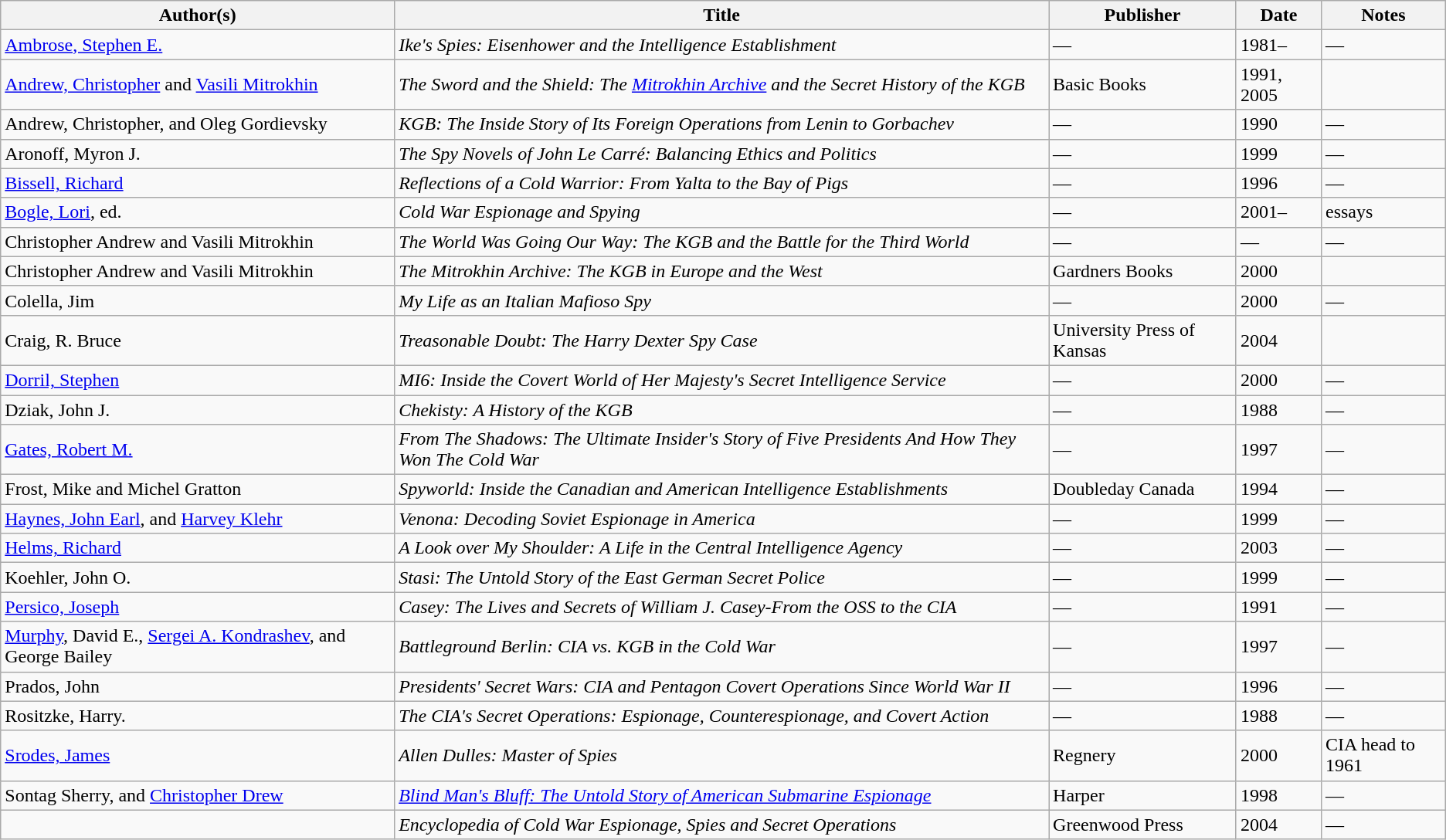<table class="wikitable sortable" class="sortable wikitable">
<tr>
<th>Author(s)</th>
<th>Title</th>
<th>Publisher</th>
<th>Date</th>
<th>Notes</th>
</tr>
<tr>
<td><a href='#'>Ambrose, Stephen E.</a></td>
<td><em>Ike's Spies: Eisenhower and the Intelligence Establishment</em></td>
<td>—</td>
<td>1981–</td>
<td>—</td>
</tr>
<tr>
<td><a href='#'>Andrew, Christopher</a> and <a href='#'>Vasili Mitrokhin</a></td>
<td><em>The Sword and the Shield: The <a href='#'>Mitrokhin Archive</a> and the Secret History of the KGB</em></td>
<td>Basic Books</td>
<td>1991, 2005</td>
<td></td>
</tr>
<tr>
<td>Andrew, Christopher, and Oleg Gordievsky</td>
<td><em>KGB: The Inside Story of Its Foreign Operations from Lenin to Gorbachev</em></td>
<td>—</td>
<td>1990</td>
<td>—</td>
</tr>
<tr>
<td>Aronoff, Myron J.</td>
<td><em>The Spy Novels of John Le Carré: Balancing Ethics and Politics</em></td>
<td>—</td>
<td>1999</td>
<td>—</td>
</tr>
<tr>
<td><a href='#'>Bissell, Richard</a></td>
<td><em>Reflections of a Cold Warrior: From Yalta to the Bay of Pigs</em></td>
<td>—</td>
<td>1996</td>
<td>—</td>
</tr>
<tr>
<td><a href='#'>Bogle, Lori</a>, ed.</td>
<td><em>Cold War Espionage and Spying</em></td>
<td>—</td>
<td>2001–</td>
<td>essays</td>
</tr>
<tr>
<td>Christopher Andrew and Vasili Mitrokhin</td>
<td><em>The World Was Going Our Way: The KGB and the Battle for the Third World</em></td>
<td>—</td>
<td>—</td>
<td>—</td>
</tr>
<tr>
<td>Christopher Andrew and Vasili Mitrokhin</td>
<td><em>The Mitrokhin Archive: The KGB in Europe and the West</em></td>
<td>Gardners Books</td>
<td>2000</td>
<td></td>
</tr>
<tr>
<td>Colella, Jim</td>
<td><em>My Life as an Italian Mafioso Spy</em></td>
<td>—</td>
<td>2000</td>
<td>—</td>
</tr>
<tr>
<td>Craig, R. Bruce</td>
<td><em>Treasonable Doubt: The Harry Dexter Spy Case</em></td>
<td>University Press of Kansas</td>
<td>2004</td>
<td></td>
</tr>
<tr>
<td><a href='#'>Dorril, Stephen</a></td>
<td><em>MI6: Inside the Covert World of Her Majesty's Secret Intelligence Service</em></td>
<td>—</td>
<td>2000</td>
<td>—</td>
</tr>
<tr>
<td>Dziak, John J.</td>
<td><em>Chekisty: A History of the KGB</em></td>
<td>—</td>
<td>1988</td>
<td>—</td>
</tr>
<tr>
<td><a href='#'>Gates, Robert M.</a></td>
<td><em>From The Shadows: The Ultimate Insider's Story of Five Presidents And How They Won The Cold War</em></td>
<td>—</td>
<td>1997</td>
<td>—</td>
</tr>
<tr>
<td>Frost, Mike and Michel Gratton</td>
<td><em>Spyworld: Inside the Canadian and American Intelligence Establishments</em></td>
<td>Doubleday Canada</td>
<td>1994</td>
<td>—</td>
</tr>
<tr>
<td><a href='#'>Haynes, John Earl</a>, and <a href='#'>Harvey Klehr</a></td>
<td><em>Venona: Decoding Soviet Espionage in America</em></td>
<td>—</td>
<td>1999</td>
<td>—</td>
</tr>
<tr>
<td><a href='#'>Helms, Richard</a></td>
<td><em>A Look over My Shoulder: A Life in the Central Intelligence Agency</em></td>
<td>—</td>
<td>2003</td>
<td>—</td>
</tr>
<tr>
<td>Koehler, John O.</td>
<td><em>Stasi: The Untold Story of the East German Secret Police</em></td>
<td>—</td>
<td>1999</td>
<td>—</td>
</tr>
<tr>
<td><a href='#'>Persico, Joseph</a></td>
<td><em>Casey: The Lives and Secrets of William J. Casey-From the OSS to the CIA</em></td>
<td>—</td>
<td>1991</td>
<td>—</td>
</tr>
<tr>
<td><a href='#'>Murphy</a>, David E., <a href='#'>Sergei A. Kondrashev</a>, and George Bailey</td>
<td><em>Battleground Berlin: CIA vs. KGB in the Cold War</em></td>
<td>—</td>
<td>1997</td>
<td>—</td>
</tr>
<tr>
<td>Prados, John</td>
<td><em>Presidents' Secret Wars: CIA and Pentagon Covert Operations Since World War II</em></td>
<td>—</td>
<td>1996</td>
<td>—</td>
</tr>
<tr>
<td>Rositzke, Harry.</td>
<td><em>The CIA's Secret Operations: Espionage, Counterespionage, and Covert Action</em></td>
<td>—</td>
<td>1988</td>
<td>—</td>
</tr>
<tr>
<td><a href='#'>Srodes, James</a></td>
<td><em>Allen Dulles: Master of Spies</em></td>
<td>Regnery</td>
<td>2000</td>
<td>CIA head to 1961</td>
</tr>
<tr>
<td>Sontag Sherry, and <a href='#'>Christopher Drew</a></td>
<td><em><a href='#'>Blind Man's Bluff: The Untold Story of American Submarine Espionage</a></em></td>
<td>Harper</td>
<td>1998</td>
<td>—</td>
</tr>
<tr>
<td></td>
<td><em>Encyclopedia of Cold War Espionage, Spies and Secret Operations</em></td>
<td>Greenwood Press</td>
<td>2004</td>
<td>—</td>
</tr>
</table>
